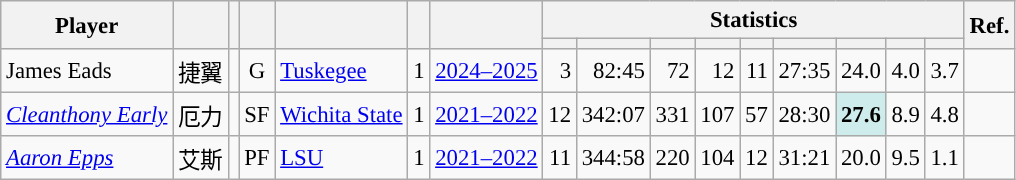<table class="wikitable sortable" style="font-size:95%; text-align:right;">
<tr>
<th rowspan="2">Player</th>
<th rowspan="2"></th>
<th rowspan="2"></th>
<th rowspan="2"></th>
<th rowspan="2"></th>
<th rowspan="2"></th>
<th rowspan="2"></th>
<th colspan="9">Statistics</th>
<th rowspan="2">Ref.</th>
</tr>
<tr>
<th></th>
<th></th>
<th></th>
<th></th>
<th></th>
<th></th>
<th></th>
<th></th>
<th></th>
</tr>
<tr>
<td align="left">James Eads</td>
<td align="left">捷翼</td>
<td align="center"></td>
<td align="center">G</td>
<td align="left"><a href='#'>Tuskegee</a></td>
<td align="center">1</td>
<td align="center"><a href='#'>2024–2025</a></td>
<td>3</td>
<td>82:45</td>
<td>72</td>
<td>12</td>
<td>11</td>
<td>27:35</td>
<td>24.0</td>
<td>4.0</td>
<td>3.7</td>
<td align="center"></td>
</tr>
<tr>
<td align="left"><em><a href='#'>Cleanthony Early</a></em></td>
<td align="left">厄力</td>
<td align="center"></td>
<td align="center">SF</td>
<td align="left"><a href='#'>Wichita State</a></td>
<td align="center">1</td>
<td align="center"><a href='#'>2021–2022</a></td>
<td>12</td>
<td>342:07</td>
<td>331</td>
<td>107</td>
<td>57</td>
<td>28:30</td>
<td bgcolor="#CFECEC"><strong>27.6</strong></td>
<td>8.9</td>
<td>4.8</td>
<td align="center"></td>
</tr>
<tr>
<td align="left"><em><a href='#'>Aaron Epps</a></em></td>
<td align="left">艾斯</td>
<td align="center"></td>
<td align="center">PF</td>
<td align="left"><a href='#'>LSU</a></td>
<td align="center">1</td>
<td align="center"><a href='#'>2021–2022</a></td>
<td>11</td>
<td>344:58</td>
<td>220</td>
<td>104</td>
<td>12</td>
<td>31:21</td>
<td>20.0</td>
<td>9.5</td>
<td>1.1</td>
<td align="center"></td>
</tr>
</table>
